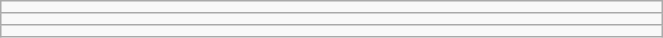<table class="wikitable" style=" text-align:center; font-size:110%;" width="35%">
<tr>
<td></td>
</tr>
<tr>
<td></td>
</tr>
<tr>
<td></td>
</tr>
</table>
